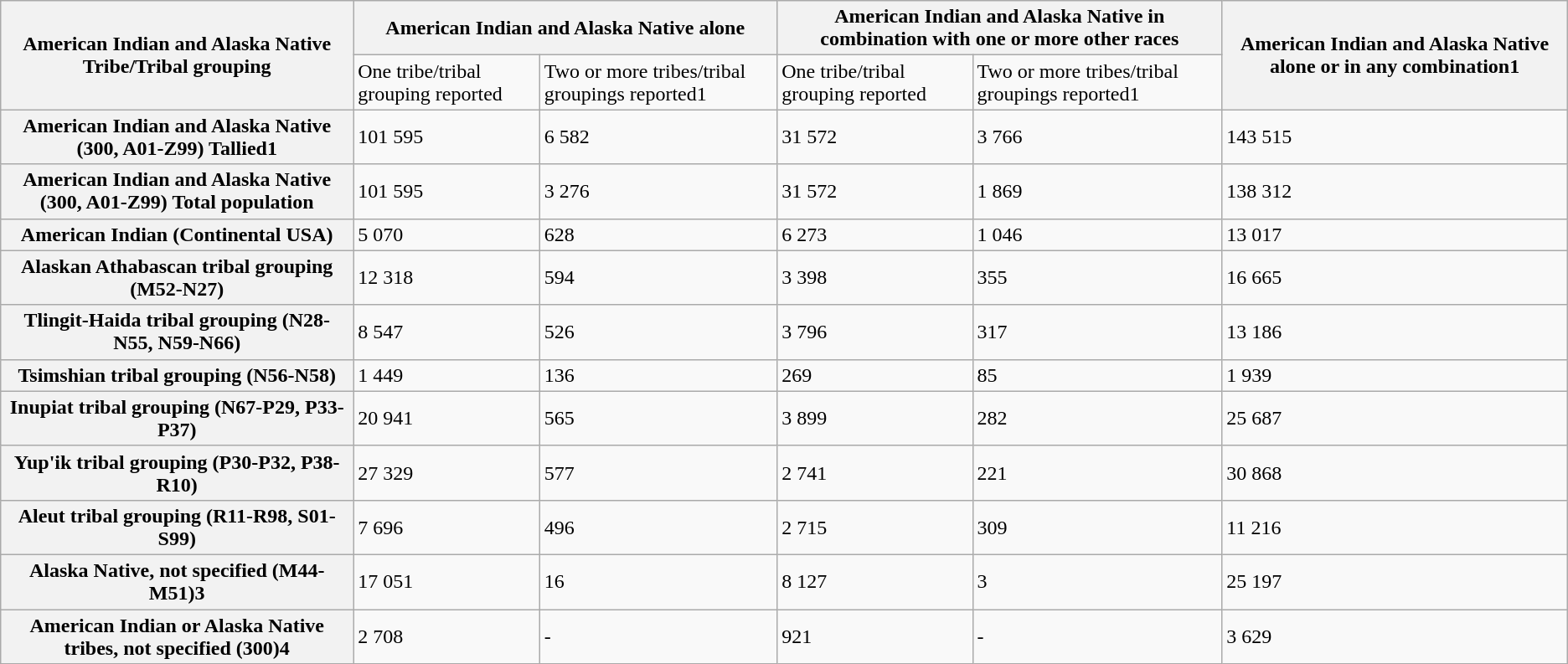<table class="wikitable collapsible sortable">
<tr>
<th rowspan="2">American Indian and Alaska Native Tribe/Tribal grouping</th>
<th colspan="2">American Indian and Alaska Native alone</th>
<th colspan="2">American Indian and Alaska Native in combination with one or more other races</th>
<th rowspan="2">American Indian and Alaska Native alone or in any combination1</th>
</tr>
<tr>
<td>One tribe/tribal grouping reported</td>
<td>Two or more tribes/tribal groupings reported1</td>
<td>One tribe/tribal grouping reported</td>
<td>Two or more tribes/tribal groupings reported1</td>
</tr>
<tr>
<th>American Indian and Alaska Native (300, A01-Z99) Tallied1</th>
<td>101 595</td>
<td>6 582</td>
<td>31 572</td>
<td>3 766</td>
<td>143 515</td>
</tr>
<tr>
<th>American Indian and Alaska Native (300, A01-Z99) Total population</th>
<td>101 595</td>
<td>3 276</td>
<td>31 572</td>
<td>1 869</td>
<td>138 312</td>
</tr>
<tr>
<th>American Indian (Continental USA)</th>
<td>5 070</td>
<td>628</td>
<td>6 273</td>
<td>1 046</td>
<td>13 017</td>
</tr>
<tr>
<th>Alaskan Athabascan tribal grouping (M52-N27)</th>
<td>12 318</td>
<td>594</td>
<td>3 398</td>
<td>355</td>
<td>16 665</td>
</tr>
<tr>
<th>Tlingit-Haida tribal grouping (N28-N55, N59-N66)</th>
<td>8 547</td>
<td>526</td>
<td>3 796</td>
<td>317</td>
<td>13 186</td>
</tr>
<tr>
<th>Tsimshian tribal grouping (N56-N58)</th>
<td>1 449</td>
<td>136</td>
<td>269</td>
<td>85</td>
<td>1 939</td>
</tr>
<tr>
<th>Inupiat tribal grouping (N67-P29, P33-P37)</th>
<td>20 941</td>
<td>565</td>
<td>3 899</td>
<td>282</td>
<td>25 687</td>
</tr>
<tr>
<th>Yup'ik tribal grouping (P30-P32, P38-R10)</th>
<td>27 329</td>
<td>577</td>
<td>2 741</td>
<td>221</td>
<td>30 868</td>
</tr>
<tr>
<th>Aleut tribal grouping (R11-R98, S01-S99)</th>
<td>7 696</td>
<td>496</td>
<td>2 715</td>
<td>309</td>
<td>11 216</td>
</tr>
<tr>
<th>Alaska Native, not specified (M44-M51)3</th>
<td>17 051</td>
<td>16</td>
<td>8 127</td>
<td>3</td>
<td>25 197</td>
</tr>
<tr>
<th>American Indian or Alaska Native tribes, not specified (300)4</th>
<td>2 708</td>
<td>-</td>
<td>921</td>
<td>-</td>
<td>3 629</td>
</tr>
</table>
